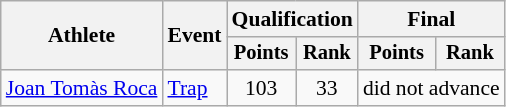<table class="wikitable" style="font-size:90%">
<tr>
<th rowspan="2">Athlete</th>
<th rowspan="2">Event</th>
<th colspan=2>Qualification</th>
<th colspan=2>Final</th>
</tr>
<tr style="font-size:95%">
<th>Points</th>
<th>Rank</th>
<th>Points</th>
<th>Rank</th>
</tr>
<tr align=center>
<td align=left><a href='#'>Joan Tomàs Roca</a></td>
<td align=left><a href='#'>Trap</a></td>
<td>103</td>
<td>33</td>
<td colspan=2>did not advance</td>
</tr>
</table>
